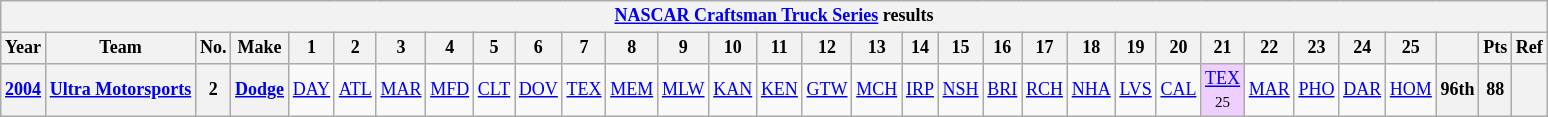<table class="wikitable" style="text-align:center; font-size:75%">
<tr>
<th colspan=45><a href='#'>NASCAR Craftsman Truck Series</a> results</th>
</tr>
<tr>
<th>Year</th>
<th>Team</th>
<th>No.</th>
<th>Make</th>
<th>1</th>
<th>2</th>
<th>3</th>
<th>4</th>
<th>5</th>
<th>6</th>
<th>7</th>
<th>8</th>
<th>9</th>
<th>10</th>
<th>11</th>
<th>12</th>
<th>13</th>
<th>14</th>
<th>15</th>
<th>16</th>
<th>17</th>
<th>18</th>
<th>19</th>
<th>20</th>
<th>21</th>
<th>22</th>
<th>23</th>
<th>24</th>
<th>25</th>
<th></th>
<th>Pts</th>
<th>Ref</th>
</tr>
<tr>
<th><a href='#'>2004</a></th>
<th><a href='#'>Ultra Motorsports</a></th>
<th>2</th>
<th><a href='#'>Dodge</a></th>
<td><a href='#'>DAY</a></td>
<td><a href='#'>ATL</a></td>
<td><a href='#'>MAR</a></td>
<td><a href='#'>MFD</a></td>
<td><a href='#'>CLT</a></td>
<td><a href='#'>DOV</a></td>
<td><a href='#'>TEX</a></td>
<td><a href='#'>MEM</a></td>
<td><a href='#'>MLW</a></td>
<td><a href='#'>KAN</a></td>
<td><a href='#'>KEN</a></td>
<td><a href='#'>GTW</a></td>
<td><a href='#'>MCH</a></td>
<td><a href='#'>IRP</a></td>
<td><a href='#'>NSH</a></td>
<td><a href='#'>BRI</a></td>
<td><a href='#'>RCH</a></td>
<td><a href='#'>NHA</a></td>
<td><a href='#'>LVS</a></td>
<td><a href='#'>CAL</a></td>
<td style="background:#EFCFFF;"><a href='#'>TEX</a><br><small>25</small></td>
<td><a href='#'>MAR</a></td>
<td><a href='#'>PHO</a></td>
<td><a href='#'>DAR</a></td>
<td><a href='#'>HOM</a></td>
<th>96th</th>
<th>88</th>
<th></th>
</tr>
</table>
